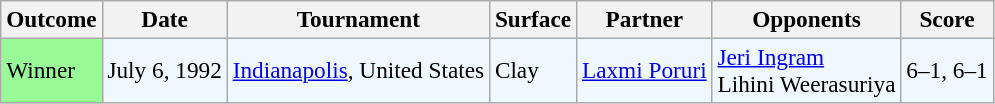<table class="sortable wikitable" style=font-size:97%>
<tr>
<th>Outcome</th>
<th>Date</th>
<th>Tournament</th>
<th>Surface</th>
<th>Partner</th>
<th>Opponents</th>
<th>Score</th>
</tr>
<tr style="background:#f0f8ff;">
<td bgcolor="98FB98">Winner</td>
<td>July 6, 1992</td>
<td><a href='#'>Indianapolis</a>, United States</td>
<td>Clay</td>
<td> <a href='#'>Laxmi Poruri</a></td>
<td> <a href='#'>Jeri Ingram</a> <br>  Lihini Weerasuriya</td>
<td>6–1, 6–1</td>
</tr>
</table>
